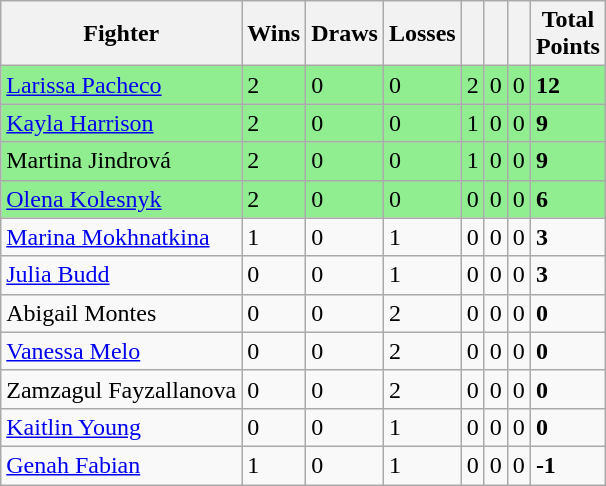<table class="wikitable sortable">
<tr>
<th>Fighter</th>
<th>Wins</th>
<th>Draws</th>
<th>Losses</th>
<th></th>
<th></th>
<th></th>
<th>Total<br> Points</th>
</tr>
<tr style="background:#90EE90;">
<td> <a href='#'>Larissa Pacheco</a></td>
<td>2</td>
<td>0</td>
<td>0</td>
<td>2</td>
<td>0</td>
<td>0</td>
<td><strong>12</strong></td>
</tr>
<tr style="background:#90EE90;">
<td> <a href='#'>Kayla Harrison</a></td>
<td>2</td>
<td>0</td>
<td>0</td>
<td>1</td>
<td>0</td>
<td>0</td>
<td><strong>9</strong></td>
</tr>
<tr style="background:#90EE90;">
<td> Martina Jindrová</td>
<td>2</td>
<td>0</td>
<td>0</td>
<td>1</td>
<td>0</td>
<td>0</td>
<td><strong>9</strong></td>
</tr>
<tr style="background:#90EE90;">
<td> <a href='#'>Olena Kolesnyk</a></td>
<td>2</td>
<td>0</td>
<td>0</td>
<td>0</td>
<td>0</td>
<td>0</td>
<td><strong>6</strong></td>
</tr>
<tr>
<td> <a href='#'>Marina Mokhnatkina</a></td>
<td>1</td>
<td>0</td>
<td>1</td>
<td>0</td>
<td>0</td>
<td>0</td>
<td><strong>3</strong></td>
</tr>
<tr>
<td> <a href='#'>Julia Budd</a></td>
<td>0</td>
<td>0</td>
<td>1</td>
<td>0</td>
<td>0</td>
<td>0</td>
<td><strong>3</strong></td>
</tr>
<tr>
<td> Abigail Montes</td>
<td>0</td>
<td>0</td>
<td>2</td>
<td>0</td>
<td>0</td>
<td>0</td>
<td><strong>0</strong></td>
</tr>
<tr>
<td> <a href='#'>Vanessa Melo</a></td>
<td>0</td>
<td>0</td>
<td>2</td>
<td>0</td>
<td>0</td>
<td>0</td>
<td><strong>0</strong></td>
</tr>
<tr>
<td> Zamzagul Fayzallanova</td>
<td>0</td>
<td>0</td>
<td>2</td>
<td>0</td>
<td>0</td>
<td>0</td>
<td><strong>0</strong></td>
</tr>
<tr>
<td> <a href='#'>Kaitlin Young</a></td>
<td>0</td>
<td>0</td>
<td>1</td>
<td>0</td>
<td>0</td>
<td>0</td>
<td><strong>0</strong></td>
</tr>
<tr>
<td> <a href='#'>Genah Fabian</a></td>
<td>1</td>
<td>0</td>
<td>1</td>
<td>0</td>
<td>0</td>
<td>0</td>
<td><strong>-1</strong></td>
</tr>
</table>
